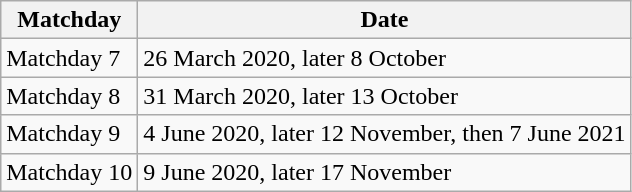<table class="wikitable mw-collapsible mw-collapsed">
<tr>
<th>Matchday</th>
<th>Date</th>
</tr>
<tr>
<td>Matchday 7</td>
<td>26 March 2020, later 8 October</td>
</tr>
<tr>
<td>Matchday 8</td>
<td>31 March 2020, later 13 October</td>
</tr>
<tr>
<td>Matchday 9</td>
<td>4 June 2020, later 12 November, then 7 June 2021</td>
</tr>
<tr>
<td>Matchday 10</td>
<td>9 June 2020, later 17 November</td>
</tr>
</table>
